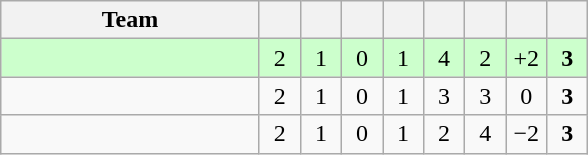<table class="wikitable" style="text-align: center;">
<tr>
<th width="165">Team</th>
<th width="20"></th>
<th width="20"></th>
<th width="20"></th>
<th width="20"></th>
<th width="20"></th>
<th width="20"></th>
<th width="20"></th>
<th width="20"></th>
</tr>
<tr bgcolor="#ccffcc">
<td align=left></td>
<td>2</td>
<td>1</td>
<td>0</td>
<td>1</td>
<td>4</td>
<td>2</td>
<td>+2</td>
<td><strong>3</strong></td>
</tr>
<tr>
<td align=left></td>
<td>2</td>
<td>1</td>
<td>0</td>
<td>1</td>
<td>3</td>
<td>3</td>
<td>0</td>
<td><strong>3</strong></td>
</tr>
<tr>
<td align=left></td>
<td>2</td>
<td>1</td>
<td>0</td>
<td>1</td>
<td>2</td>
<td>4</td>
<td>−2</td>
<td><strong>3</strong></td>
</tr>
</table>
